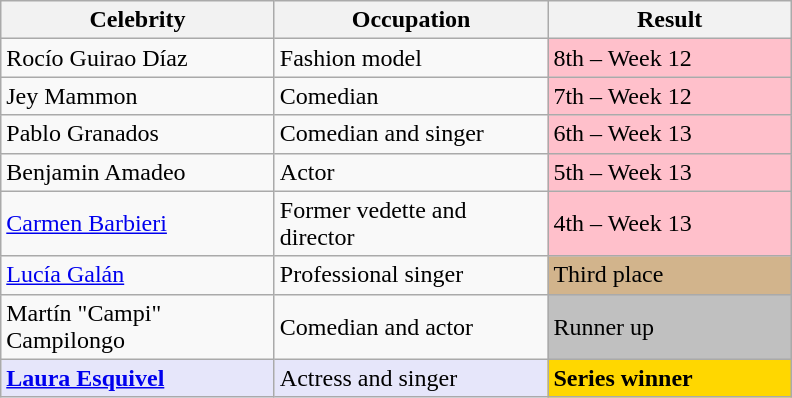<table class="wikitable">
<tr>
<th style="width:175px;">Celebrity</th>
<th style="width:175px;">Occupation</th>
<th style="width:155px;">Result</th>
</tr>
<tr>
<td>Rocío Guirao Díaz</td>
<td>Fashion model</td>
<td style="background:pink;">8th – Week 12</td>
</tr>
<tr>
<td>Jey Mammon</td>
<td>Comedian</td>
<td style="background:pink;">7th – Week 12</td>
</tr>
<tr>
<td>Pablo Granados</td>
<td>Comedian and singer</td>
<td style="background:pink;">6th – Week 13</td>
</tr>
<tr>
<td>Benjamin Amadeo</td>
<td>Actor</td>
<td style="background:pink;">5th – Week 13</td>
</tr>
<tr>
<td><a href='#'>Carmen Barbieri</a></td>
<td>Former vedette and director</td>
<td style="background:pink;">4th – Week 13</td>
</tr>
<tr>
<td><a href='#'>Lucía Galán</a></td>
<td>Professional singer</td>
<td style="background:tan;">Third place</td>
</tr>
<tr>
<td>Martín "Campi" Campilongo</td>
<td>Comedian and actor</td>
<td style="background:silver;">Runner up</td>
</tr>
<tr>
<td style="background:lavender;"><strong><a href='#'>Laura Esquivel</a></strong></td>
<td style="background:lavender;">Actress and singer</td>
<td style="background:gold;"><strong>Series winner</strong></td>
</tr>
</table>
